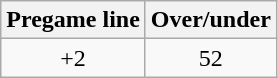<table class="wikitable" style="margin-left: auto; margin-right: auto; border: none; display: inline-table;">
<tr align="center">
<th style=>Pregame line</th>
<th style=>Over/under</th>
</tr>
<tr align="center">
<td>+2</td>
<td>52</td>
</tr>
</table>
